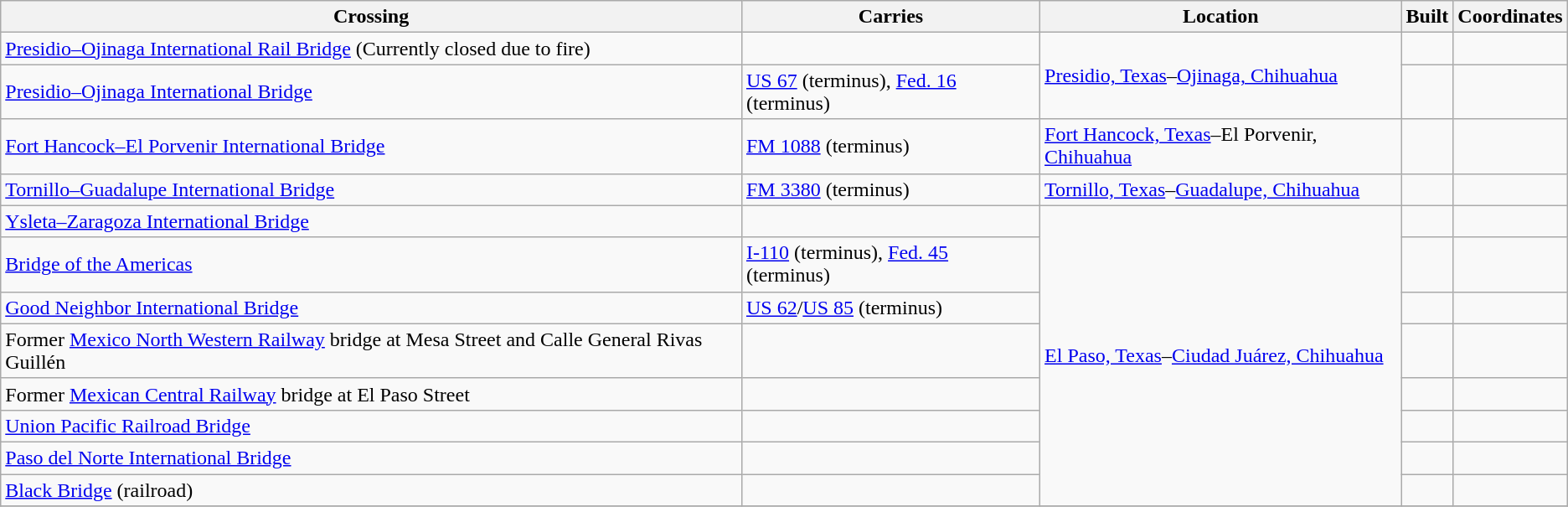<table class=wikitable>
<tr>
<th>Crossing</th>
<th>Carries</th>
<th>Location</th>
<th>Built</th>
<th>Coordinates</th>
</tr>
<tr>
<td><a href='#'>Presidio–Ojinaga International Rail Bridge</a> (Currently closed due to fire)</td>
<td></td>
<td rowspan=2><a href='#'>Presidio, Texas</a>–<a href='#'>Ojinaga, Chihuahua</a></td>
<td></td>
<td></td>
</tr>
<tr>
<td><a href='#'>Presidio–Ojinaga International Bridge</a></td>
<td><a href='#'>US 67</a> (terminus), <a href='#'>Fed. 16</a> (terminus)</td>
<td></td>
<td></td>
</tr>
<tr>
<td><a href='#'>Fort Hancock–El Porvenir International Bridge</a></td>
<td><a href='#'>FM 1088</a> (terminus)</td>
<td><a href='#'>Fort Hancock, Texas</a>–El Porvenir, <a href='#'>Chihuahua</a></td>
<td></td>
<td></td>
</tr>
<tr>
<td><a href='#'>Tornillo–Guadalupe International Bridge</a></td>
<td><a href='#'>FM 3380</a> (terminus)</td>
<td><a href='#'>Tornillo, Texas</a>–<a href='#'>Guadalupe, Chihuahua</a></td>
<td></td>
<td></td>
</tr>
<tr>
<td><a href='#'>Ysleta–Zaragoza International Bridge</a></td>
<td></td>
<td rowspan=8><a href='#'>El Paso, Texas</a>–<a href='#'>Ciudad Juárez, Chihuahua</a></td>
<td></td>
<td></td>
</tr>
<tr>
<td><a href='#'>Bridge of the Americas</a></td>
<td><a href='#'>I-110</a> (terminus), <a href='#'>Fed. 45</a> (terminus)</td>
<td></td>
<td></td>
</tr>
<tr>
<td><a href='#'>Good Neighbor International Bridge</a></td>
<td><a href='#'>US 62</a>/<a href='#'>US 85</a> (terminus)</td>
<td></td>
<td></td>
</tr>
<tr>
<td>Former <a href='#'>Mexico North Western Railway</a> bridge at Mesa Street and Calle General Rivas Guillén</td>
<td></td>
<td></td>
<td></td>
</tr>
<tr>
<td>Former <a href='#'>Mexican Central Railway</a> bridge at El Paso Street</td>
<td></td>
<td></td>
<td></td>
</tr>
<tr>
<td><a href='#'>Union Pacific Railroad Bridge</a></td>
<td></td>
<td></td>
<td></td>
</tr>
<tr>
<td><a href='#'>Paso del Norte International Bridge</a></td>
<td></td>
<td></td>
<td></td>
</tr>
<tr>
<td><a href='#'>Black Bridge</a> (railroad)</td>
<td></td>
<td></td>
<td></td>
</tr>
<tr>
</tr>
</table>
